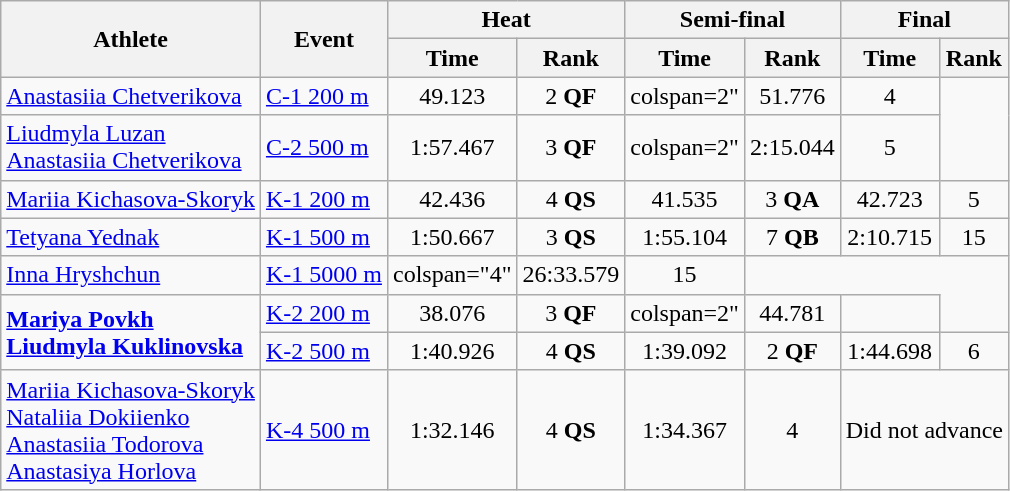<table class="wikitable" style="text-align: center">
<tr>
<th rowspan="2">Athlete</th>
<th rowspan="2">Event</th>
<th colspan="2">Heat</th>
<th colspan="2">Semi-final</th>
<th colspan="2">Final</th>
</tr>
<tr>
<th>Time</th>
<th>Rank</th>
<th>Time</th>
<th>Rank</th>
<th>Time</th>
<th>Rank</th>
</tr>
<tr>
<td align="left"><a href='#'>Anastasiia Chetverikova</a></td>
<td align="left"><a href='#'>C-1 200 m</a></td>
<td>49.123</td>
<td>2 <strong>QF</strong></td>
<td>colspan=2" </td>
<td>51.776</td>
<td>4</td>
</tr>
<tr>
<td align="left"><a href='#'>Liudmyla Luzan</a><br><a href='#'>Anastasiia Chetverikova</a></td>
<td align="left"><a href='#'>C-2 500 m</a></td>
<td>1:57.467</td>
<td>3 <strong>QF</strong></td>
<td>colspan=2" </td>
<td>2:15.044</td>
<td>5</td>
</tr>
<tr>
<td align="left"><a href='#'>Mariia Kichasova-Skoryk</a></td>
<td align="left"><a href='#'>K-1 200 m</a></td>
<td>42.436</td>
<td>4 <strong>QS</strong></td>
<td>41.535</td>
<td>3 <strong>QA</strong></td>
<td>42.723</td>
<td>5</td>
</tr>
<tr>
<td align="left"><a href='#'>Tetyana Yednak</a></td>
<td align="left"><a href='#'>K-1 500 m</a></td>
<td>1:50.667</td>
<td>3 <strong>QS</strong></td>
<td>1:55.104</td>
<td>7 <strong>QB</strong></td>
<td>2:10.715</td>
<td>15</td>
</tr>
<tr>
<td align="left"><a href='#'>Inna Hryshchun</a></td>
<td align="left"><a href='#'>K-1 5000 m</a></td>
<td>colspan="4" </td>
<td>26:33.579</td>
<td>15</td>
</tr>
<tr>
<td rowspan="2" align="left"><strong><a href='#'>Mariya Povkh</a><br><a href='#'>Liudmyla Kuklinovska</a></strong></td>
<td align="left"><a href='#'>K-2 200 m</a></td>
<td>38.076</td>
<td>3 <strong>QF</strong></td>
<td>colspan=2" </td>
<td>44.781</td>
<td></td>
</tr>
<tr>
<td align="left"><a href='#'>K-2 500 m</a></td>
<td>1:40.926</td>
<td>4 <strong>QS</strong></td>
<td>1:39.092</td>
<td>2 <strong>QF</strong></td>
<td>1:44.698</td>
<td>6</td>
</tr>
<tr>
<td align="left"><a href='#'>Mariia Kichasova-Skoryk</a><br><a href='#'>Nataliia Dokiienko</a><br><a href='#'>Anastasiia Todorova</a><br><a href='#'>Anastasiya Horlova</a></td>
<td align="left"><a href='#'>K-4 500 m</a></td>
<td>1:32.146</td>
<td>4 <strong>QS</strong></td>
<td>1:34.367</td>
<td>4</td>
<td colspan="2">Did not advance</td>
</tr>
</table>
